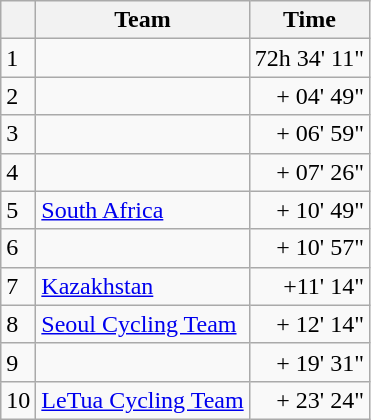<table class=wikitable>
<tr>
<th></th>
<th>Team</th>
<th>Time</th>
</tr>
<tr>
<td>1</td>
<td></td>
<td align=right>72h 34' 11"</td>
</tr>
<tr>
<td>2</td>
<td></td>
<td align=right>+ 04' 49"</td>
</tr>
<tr>
<td>3</td>
<td></td>
<td align=right>+ 06' 59"</td>
</tr>
<tr>
<td>4</td>
<td></td>
<td align=right>+ 07' 26"</td>
</tr>
<tr>
<td>5</td>
<td><a href='#'>South Africa</a></td>
<td align=right>+ 10' 49"</td>
</tr>
<tr>
<td>6</td>
<td></td>
<td align=right>+ 10' 57"</td>
</tr>
<tr>
<td>7</td>
<td><a href='#'>Kazakhstan</a></td>
<td align=right>+11' 14"</td>
</tr>
<tr>
<td>8</td>
<td><a href='#'>Seoul Cycling Team</a></td>
<td align=right>+ 12' 14"</td>
</tr>
<tr>
<td>9</td>
<td></td>
<td align=right>+ 19' 31"</td>
</tr>
<tr>
<td>10</td>
<td><a href='#'>LeTua Cycling Team</a></td>
<td align=right>+ 23' 24"</td>
</tr>
</table>
